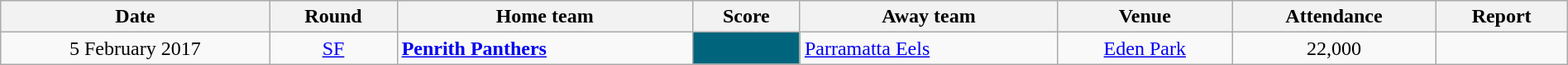<table class="wikitable" style="text-align:center;" width="100%">
<tr>
<th>Date</th>
<th>Round</th>
<th>Home team</th>
<th>Score</th>
<th>Away team</th>
<th>Venue</th>
<th>Attendance</th>
<th>Report</th>
</tr>
<tr>
<td>5 February 2017</td>
<td><a href='#'>SF</a></td>
<td style="text-align:left;"> <strong><a href='#'>Penrith Panthers</a></strong></td>
<td style="background:#00657c"></td>
<td style="text-align:left;"> <a href='#'>Parramatta Eels</a></td>
<td><a href='#'>Eden Park</a></td>
<td>22,000</td>
<td></td>
</tr>
</table>
